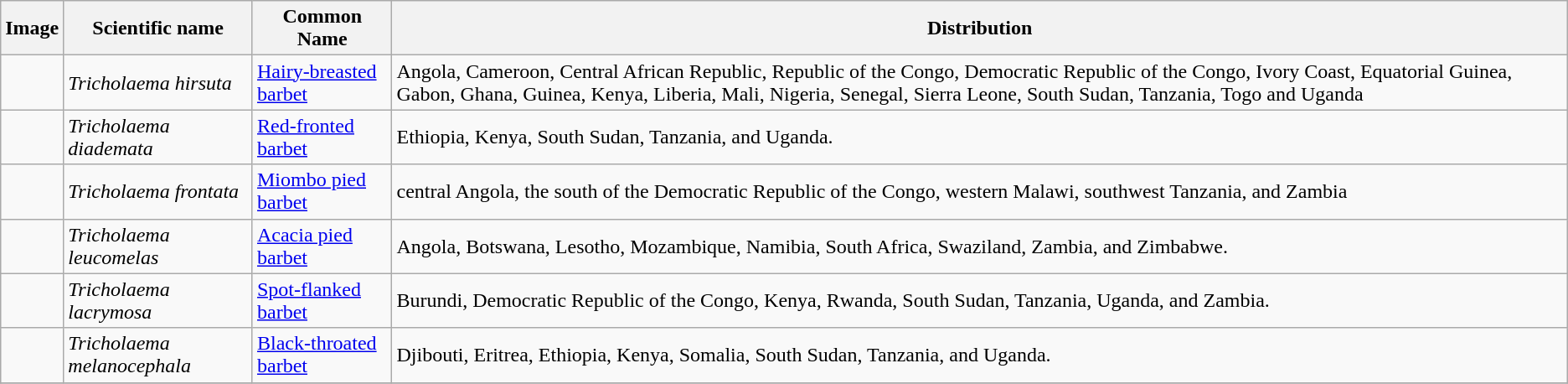<table class="wikitable">
<tr>
<th>Image</th>
<th>Scientific name</th>
<th>Common Name</th>
<th>Distribution</th>
</tr>
<tr>
<td></td>
<td><em>Tricholaema hirsuta</em></td>
<td><a href='#'>Hairy-breasted barbet</a></td>
<td>Angola, Cameroon, Central African Republic, Republic of the Congo, Democratic Republic of the Congo, Ivory Coast, Equatorial Guinea, Gabon, Ghana, Guinea, Kenya, Liberia, Mali, Nigeria, Senegal, Sierra Leone, South Sudan, Tanzania, Togo and Uganda</td>
</tr>
<tr>
<td></td>
<td><em>Tricholaema diademata</em></td>
<td><a href='#'>Red-fronted barbet</a></td>
<td>Ethiopia, Kenya, South Sudan, Tanzania, and Uganda.</td>
</tr>
<tr>
<td></td>
<td><em>Tricholaema frontata</em></td>
<td><a href='#'>Miombo pied barbet</a></td>
<td>central Angola, the south of the Democratic Republic of the Congo, western Malawi, southwest Tanzania, and Zambia</td>
</tr>
<tr>
<td></td>
<td><em>Tricholaema leucomelas</em></td>
<td><a href='#'>Acacia pied barbet</a></td>
<td>Angola, Botswana, Lesotho, Mozambique, Namibia, South Africa, Swaziland, Zambia, and Zimbabwe.</td>
</tr>
<tr>
<td></td>
<td><em>Tricholaema lacrymosa</em></td>
<td><a href='#'>Spot-flanked barbet</a></td>
<td>Burundi, Democratic Republic of the Congo, Kenya, Rwanda, South Sudan, Tanzania, Uganda, and Zambia.</td>
</tr>
<tr>
<td></td>
<td><em>Tricholaema melanocephala</em></td>
<td><a href='#'>Black-throated barbet</a></td>
<td>Djibouti, Eritrea, Ethiopia, Kenya, Somalia, South Sudan, Tanzania, and Uganda.</td>
</tr>
<tr>
</tr>
</table>
